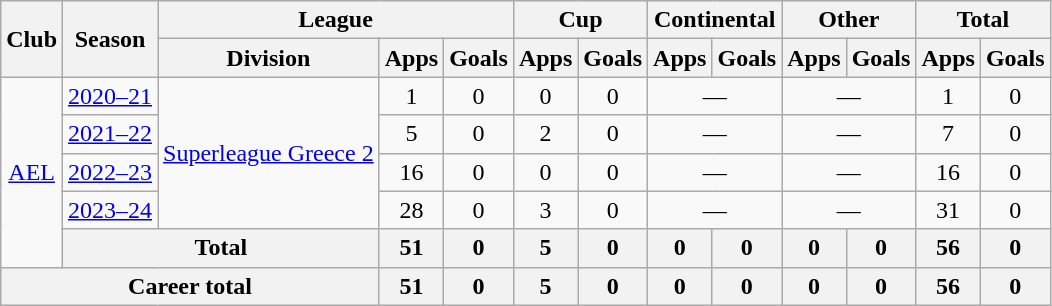<table class="wikitable" style="text-align:center">
<tr>
<th rowspan=2>Club</th>
<th rowspan=2>Season</th>
<th colspan=3>League</th>
<th colspan=2>Cup</th>
<th colspan=2>Continental</th>
<th colspan=2>Other</th>
<th colspan=2>Total</th>
</tr>
<tr>
<th>Division</th>
<th>Apps</th>
<th>Goals</th>
<th>Apps</th>
<th>Goals</th>
<th>Apps</th>
<th>Goals</th>
<th>Apps</th>
<th>Goals</th>
<th>Apps</th>
<th>Goals</th>
</tr>
<tr>
<td rowspan="5"><a href='#'>AEL</a></td>
<td><a href='#'>2020–21</a></td>
<td rowspan="4"><a href='#'>Superleague Greece 2</a></td>
<td>1</td>
<td>0</td>
<td>0</td>
<td>0</td>
<td colspan="2">—</td>
<td colspan="2">—</td>
<td>1</td>
<td>0</td>
</tr>
<tr>
<td><a href='#'>2021–22</a></td>
<td>5</td>
<td>0</td>
<td>2</td>
<td>0</td>
<td colspan="2">—</td>
<td colspan="2">—</td>
<td>7</td>
<td>0</td>
</tr>
<tr>
<td><a href='#'>2022–23</a></td>
<td>16</td>
<td>0</td>
<td>0</td>
<td>0</td>
<td colspan="2">—</td>
<td colspan="2">—</td>
<td>16</td>
<td>0</td>
</tr>
<tr>
<td><a href='#'>2023–24</a></td>
<td>28</td>
<td>0</td>
<td>3</td>
<td>0</td>
<td colspan="2">—</td>
<td colspan="2">—</td>
<td>31</td>
<td>0</td>
</tr>
<tr>
<th colspan="2">Total</th>
<th>51</th>
<th>0</th>
<th>5</th>
<th>0</th>
<th>0</th>
<th>0</th>
<th>0</th>
<th>0</th>
<th>56</th>
<th>0</th>
</tr>
<tr>
<th colspan="3">Career total</th>
<th>51</th>
<th>0</th>
<th>5</th>
<th>0</th>
<th>0</th>
<th>0</th>
<th>0</th>
<th>0</th>
<th>56</th>
<th>0</th>
</tr>
</table>
